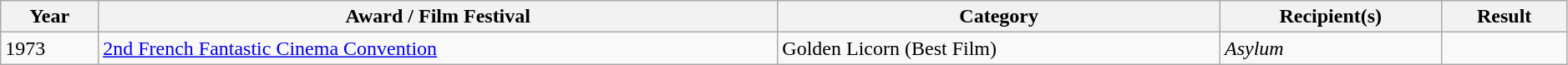<table class="wikitable plainrowheaders sortable" style="width: 99%;">
<tr>
<th scope="col">Year</th>
<th scope="col">Award / Film Festival</th>
<th scope="col">Category</th>
<th scope="col">Recipient(s)</th>
<th scope="col">Result</th>
</tr>
<tr>
<td>1973</td>
<td><a href='#'>2nd French Fantastic Cinema Convention</a></td>
<td>Golden Licorn (Best Film)</td>
<td><em>Asylum</em></td>
<td></td>
</tr>
</table>
